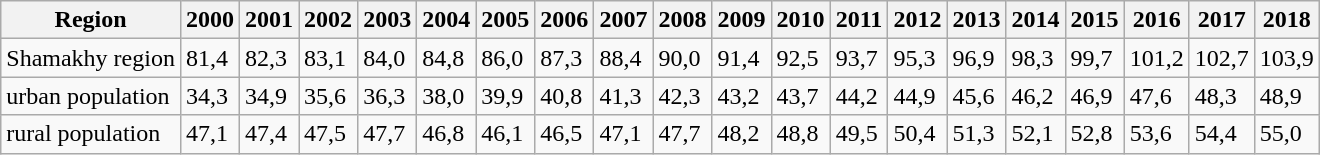<table class="wikitable">
<tr>
<th>Region</th>
<th>2000</th>
<th>2001</th>
<th>2002</th>
<th>2003</th>
<th>2004</th>
<th>2005</th>
<th>2006</th>
<th>2007</th>
<th>2008</th>
<th>2009</th>
<th>2010</th>
<th>2011</th>
<th>2012</th>
<th>2013</th>
<th>2014</th>
<th>2015</th>
<th>2016</th>
<th>2017</th>
<th>2018</th>
</tr>
<tr>
<td>Shamakhy region</td>
<td>81,4</td>
<td>82,3</td>
<td>83,1</td>
<td>84,0</td>
<td>84,8</td>
<td>86,0</td>
<td>87,3</td>
<td>88,4</td>
<td>90,0</td>
<td>91,4</td>
<td>92,5</td>
<td>93,7</td>
<td>95,3</td>
<td>96,9</td>
<td>98,3</td>
<td>99,7</td>
<td>101,2</td>
<td>102,7</td>
<td>103,9</td>
</tr>
<tr>
<td>urban population</td>
<td>34,3</td>
<td>34,9</td>
<td>35,6</td>
<td>36,3</td>
<td>38,0</td>
<td>39,9</td>
<td>40,8</td>
<td>41,3</td>
<td>42,3</td>
<td>43,2</td>
<td>43,7</td>
<td>44,2</td>
<td>44,9</td>
<td>45,6</td>
<td>46,2</td>
<td>46,9</td>
<td>47,6</td>
<td>48,3</td>
<td>48,9</td>
</tr>
<tr>
<td>rural population</td>
<td>47,1</td>
<td>47,4</td>
<td>47,5</td>
<td>47,7</td>
<td>46,8</td>
<td>46,1</td>
<td>46,5</td>
<td>47,1</td>
<td>47,7</td>
<td>48,2</td>
<td>48,8</td>
<td>49,5</td>
<td>50,4</td>
<td>51,3</td>
<td>52,1</td>
<td>52,8</td>
<td>53,6</td>
<td>54,4</td>
<td>55,0</td>
</tr>
</table>
